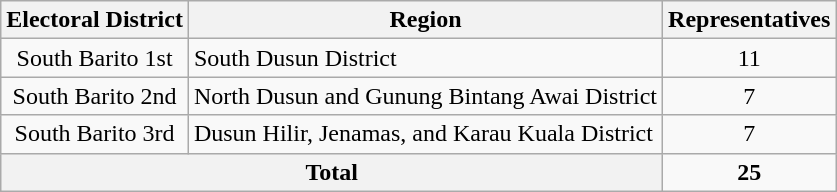<table class="wikitable">
<tr>
<th>Electoral District</th>
<th>Region</th>
<th>Representatives</th>
</tr>
<tr>
<td align="center">South Barito 1st</td>
<td>South Dusun District</td>
<td align="center">11</td>
</tr>
<tr>
<td align="center">South Barito 2nd</td>
<td>North Dusun and Gunung Bintang Awai District</td>
<td align="center">7</td>
</tr>
<tr>
<td align="center">South Barito 3rd</td>
<td>Dusun Hilir, Jenamas, and Karau Kuala District</td>
<td align="center">7</td>
</tr>
<tr>
<th colspan="2">Total</th>
<td align="center"><strong>25</strong></td>
</tr>
</table>
